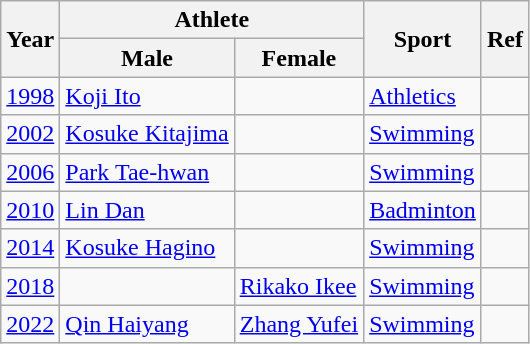<table class="wikitable">
<tr>
<th rowspan=2>Year</th>
<th colspan=2>Athlete</th>
<th rowspan=2>Sport</th>
<th rowspan=2>Ref</th>
</tr>
<tr>
<th>Male</th>
<th>Female</th>
</tr>
<tr>
<td><a href='#'>1998</a></td>
<td> <a href='#'>Koji Ito</a></td>
<td></td>
<td><a href='#'>Athletics</a></td>
<td></td>
</tr>
<tr>
<td><a href='#'>2002</a></td>
<td> <a href='#'>Kosuke Kitajima</a></td>
<td></td>
<td><a href='#'>Swimming</a></td>
<td></td>
</tr>
<tr>
<td><a href='#'>2006</a></td>
<td> <a href='#'>Park Tae-hwan</a></td>
<td></td>
<td><a href='#'>Swimming</a></td>
<td></td>
</tr>
<tr>
<td><a href='#'>2010</a></td>
<td> <a href='#'>Lin Dan</a></td>
<td></td>
<td><a href='#'>Badminton</a></td>
<td></td>
</tr>
<tr>
<td><a href='#'>2014</a></td>
<td> <a href='#'>Kosuke Hagino</a></td>
<td></td>
<td><a href='#'>Swimming</a></td>
<td></td>
</tr>
<tr>
<td><a href='#'>2018</a></td>
<td></td>
<td> <a href='#'>Rikako Ikee</a></td>
<td><a href='#'>Swimming</a></td>
<td></td>
</tr>
<tr>
<td><a href='#'>2022</a></td>
<td> <a href='#'>Qin Haiyang</a></td>
<td> <a href='#'>Zhang Yufei</a></td>
<td><a href='#'>Swimming</a></td>
<td></td>
</tr>
</table>
